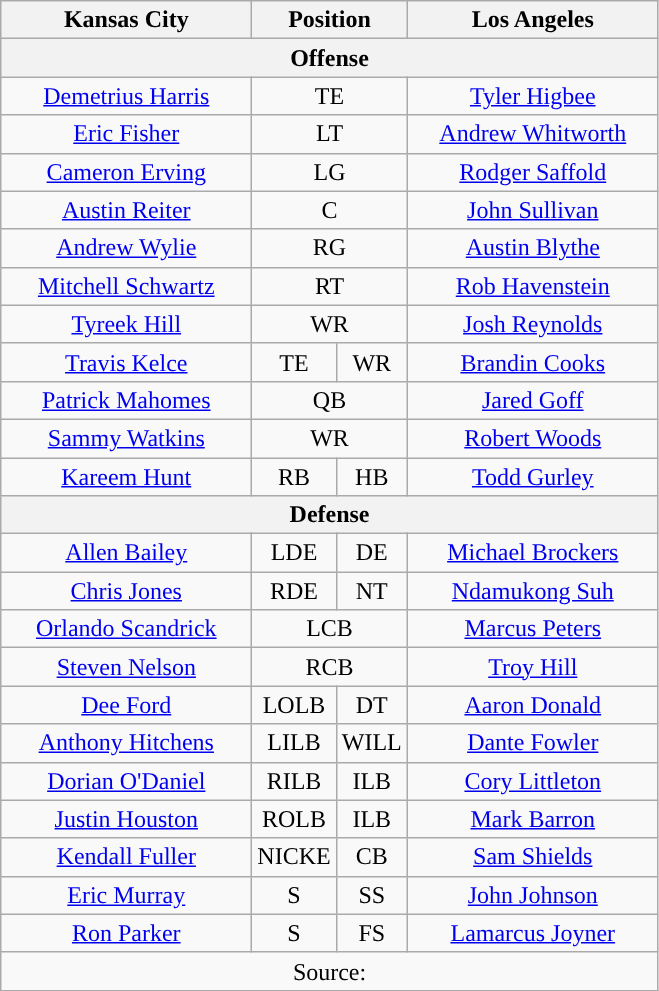<table class="wikitable" style="text-align:center">
<tr>
<th style="width:160px">Kansas City</th>
<th colspan="2">Position</th>
<th style="width:160px">Los Angeles</th>
</tr>
<tr>
<th colspan="4" style="text-align:center">Offense</th>
</tr>
<tr>
<td><a href='#'>Demetrius Harris</a></td>
<td colspan="2" style="text-align:center">TE</td>
<td><a href='#'>Tyler Higbee</a></td>
</tr>
<tr>
<td><a href='#'>Eric Fisher</a></td>
<td colspan="2" style="text-align:center">LT</td>
<td><a href='#'>Andrew Whitworth</a></td>
</tr>
<tr>
<td><a href='#'>Cameron Erving</a></td>
<td colspan="2" style="text-align:center">LG</td>
<td><a href='#'>Rodger Saffold</a></td>
</tr>
<tr>
<td><a href='#'>Austin Reiter</a></td>
<td colspan="2" style="text-align:center">C</td>
<td><a href='#'>John Sullivan</a></td>
</tr>
<tr>
<td><a href='#'>Andrew Wylie</a></td>
<td colspan="2" style="text-align:center">RG</td>
<td><a href='#'>Austin Blythe</a></td>
</tr>
<tr>
<td><a href='#'>Mitchell Schwartz</a></td>
<td colspan="2" style="text-align:center">RT</td>
<td><a href='#'>Rob Havenstein</a></td>
</tr>
<tr>
<td><a href='#'>Tyreek Hill</a></td>
<td colspan="2" style="text-align:center">WR</td>
<td><a href='#'>Josh Reynolds</a></td>
</tr>
<tr>
<td><a href='#'>Travis Kelce</a></td>
<td style="text-align:center">TE</td>
<td style="text-align:center">WR</td>
<td><a href='#'>Brandin Cooks</a></td>
</tr>
<tr>
<td><a href='#'>Patrick Mahomes</a></td>
<td colspan="2" style="text-align:center">QB</td>
<td><a href='#'>Jared Goff</a></td>
</tr>
<tr>
<td><a href='#'>Sammy Watkins</a></td>
<td colspan="2" style="text-align:center">WR</td>
<td><a href='#'>Robert Woods</a></td>
</tr>
<tr>
<td><a href='#'>Kareem Hunt</a></td>
<td style="text-align:center">RB</td>
<td style="text-align:center">HB</td>
<td><a href='#'>Todd Gurley</a></td>
</tr>
<tr>
<th colspan="4" style="text-align:center">Defense</th>
</tr>
<tr>
<td><a href='#'>Allen Bailey</a></td>
<td style="text-align:center">LDE</td>
<td style="text-align:center">DE</td>
<td><a href='#'>Michael Brockers</a></td>
</tr>
<tr>
<td><a href='#'>Chris Jones</a></td>
<td style="text-align:center">RDE</td>
<td style="text-align:center">NT</td>
<td><a href='#'>Ndamukong Suh</a></td>
</tr>
<tr>
<td><a href='#'>Orlando Scandrick</a></td>
<td colspan="2" style="text-align:center">LCB</td>
<td><a href='#'>Marcus Peters</a></td>
</tr>
<tr>
<td><a href='#'>Steven Nelson</a></td>
<td colspan="2" style="text-align:center">RCB</td>
<td><a href='#'>Troy Hill</a></td>
</tr>
<tr>
<td><a href='#'>Dee Ford</a></td>
<td style="text-align:center">LOLB</td>
<td style="text-align:center">DT</td>
<td><a href='#'>Aaron Donald</a></td>
</tr>
<tr>
<td><a href='#'>Anthony Hitchens</a></td>
<td style="text-align:center">LILB</td>
<td style="text-align:center">WILL</td>
<td><a href='#'>Dante Fowler</a></td>
</tr>
<tr>
<td><a href='#'>Dorian O'Daniel</a></td>
<td style="text-align:center">RILB</td>
<td style="text-align:center">ILB</td>
<td><a href='#'>Cory Littleton</a></td>
</tr>
<tr>
<td><a href='#'>Justin Houston</a></td>
<td style="text-align:center">ROLB</td>
<td style="text-align:center">ILB</td>
<td><a href='#'>Mark Barron</a></td>
</tr>
<tr>
<td><a href='#'>Kendall Fuller</a></td>
<td style="text-align:center">NICKE</td>
<td style="text-align:center">CB</td>
<td><a href='#'>Sam Shields</a></td>
</tr>
<tr>
<td><a href='#'>Eric Murray</a></td>
<td style="text-align:center">S</td>
<td style="text-align:center">SS</td>
<td><a href='#'>John Johnson</a></td>
</tr>
<tr>
<td><a href='#'>Ron Parker</a></td>
<td style="text-align:center">S</td>
<td style="text-align:center">FS</td>
<td><a href='#'>Lamarcus Joyner</a></td>
</tr>
<tr>
<td colspan="4">Source:</td>
</tr>
</table>
